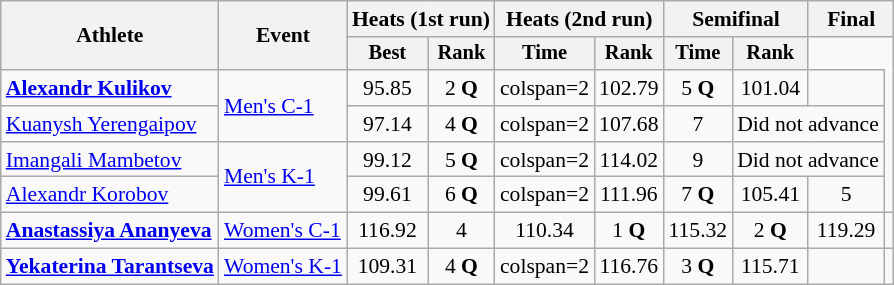<table class=wikitable style=font-size:90%;text-align:center>
<tr>
<th rowspan=2>Athlete</th>
<th rowspan=2>Event</th>
<th colspan=2>Heats (1st run)</th>
<th colspan=2>Heats (2nd run)</th>
<th colspan=2>Semifinal</th>
<th colspan=2>Final</th>
</tr>
<tr style="font-size:95%">
<th>Best</th>
<th>Rank</th>
<th>Time</th>
<th>Rank</th>
<th>Time</th>
<th>Rank</th>
</tr>
<tr>
<td align=left><strong><a href='#'>Alexandr Kulikov</a></strong></td>
<td align=left rowspan=2><a href='#'>Men's C-1</a></td>
<td>95.85</td>
<td>2 <strong>Q</strong></td>
<td>colspan=2 </td>
<td>102.79</td>
<td>5 <strong>Q</strong></td>
<td>101.04</td>
<td></td>
</tr>
<tr>
<td align=left><a href='#'>Kuanysh Yerengaipov</a></td>
<td>97.14</td>
<td>4 <strong>Q</strong></td>
<td>colspan=2 </td>
<td>107.68</td>
<td>7</td>
<td colspan=2>Did not advance</td>
</tr>
<tr>
<td align=left><a href='#'>Imangali Mambetov</a></td>
<td align=left rowspan=2><a href='#'>Men's K-1</a></td>
<td>99.12</td>
<td>5 <strong>Q</strong></td>
<td>colspan=2 </td>
<td>114.02</td>
<td>9</td>
<td colspan=2>Did not advance</td>
</tr>
<tr>
<td align=left><a href='#'>Alexandr Korobov</a></td>
<td>99.61</td>
<td>6 <strong>Q</strong></td>
<td>colspan=2 </td>
<td>111.96</td>
<td>7 <strong>Q</strong></td>
<td>105.41</td>
<td>5</td>
</tr>
<tr>
<td align=left><strong><a href='#'>Anastassiya Ananyeva</a></strong></td>
<td align=left><a href='#'>Women's C-1</a></td>
<td>116.92</td>
<td>4</td>
<td>110.34</td>
<td>1 <strong>Q</strong></td>
<td>115.32</td>
<td>2 <strong>Q</strong></td>
<td>119.29</td>
<td></td>
</tr>
<tr>
<td align=left><strong><a href='#'>Yekaterina Tarantseva</a></strong></td>
<td align=left><a href='#'>Women's K-1</a></td>
<td>109.31</td>
<td>4 <strong>Q</strong></td>
<td>colspan=2 </td>
<td>116.76</td>
<td>3 <strong>Q</strong></td>
<td>115.71</td>
<td></td>
</tr>
</table>
